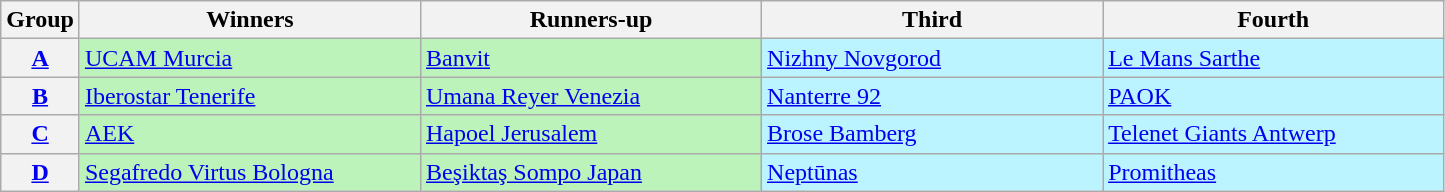<table class="wikitable">
<tr>
<th>Group</th>
<th width=220>Winners</th>
<th width=220>Runners-up</th>
<th width=220>Third</th>
<th width=220>Fourth</th>
</tr>
<tr>
<th><a href='#'>A</a></th>
<td bgcolor=#BBF3BB> <a href='#'>UCAM Murcia</a></td>
<td bgcolor=#BBF3BB> <a href='#'>Banvit</a></td>
<td bgcolor=#BBF3FF> <a href='#'>Nizhny Novgorod</a></td>
<td bgcolor=#BBF3FF> <a href='#'>Le Mans Sarthe</a></td>
</tr>
<tr>
<th><a href='#'>B</a></th>
<td bgcolor=#BBF3BB> <a href='#'>Iberostar Tenerife</a></td>
<td bgcolor=#BBF3BB> <a href='#'>Umana Reyer Venezia</a></td>
<td bgcolor=#BBF3FF> <a href='#'>Nanterre 92</a></td>
<td bgcolor=#BBF3FF> <a href='#'>PAOK</a></td>
</tr>
<tr>
<th><a href='#'>C</a></th>
<td bgcolor=#BBF3BB> <a href='#'>AEK</a></td>
<td bgcolor=#BBF3BB> <a href='#'>Hapoel Jerusalem</a></td>
<td bgcolor=#BBF3FF> <a href='#'>Brose Bamberg</a></td>
<td bgcolor=#BBF3FF> <a href='#'>Telenet Giants Antwerp</a></td>
</tr>
<tr>
<th><a href='#'>D</a></th>
<td bgcolor=#BBF3BB> <a href='#'>Segafredo Virtus Bologna</a></td>
<td bgcolor=#BBF3BB> <a href='#'>Beşiktaş Sompo Japan</a></td>
<td bgcolor=#BBF3FF> <a href='#'>Neptūnas</a></td>
<td bgcolor=#BBF3FF> <a href='#'>Promitheas</a></td>
</tr>
</table>
